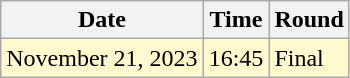<table class="wikitable">
<tr>
<th>Date</th>
<th>Time</th>
<th>Round</th>
</tr>
<tr style=background:lemonchiffon>
<td>November 21, 2023</td>
<td>16:45</td>
<td>Final</td>
</tr>
</table>
